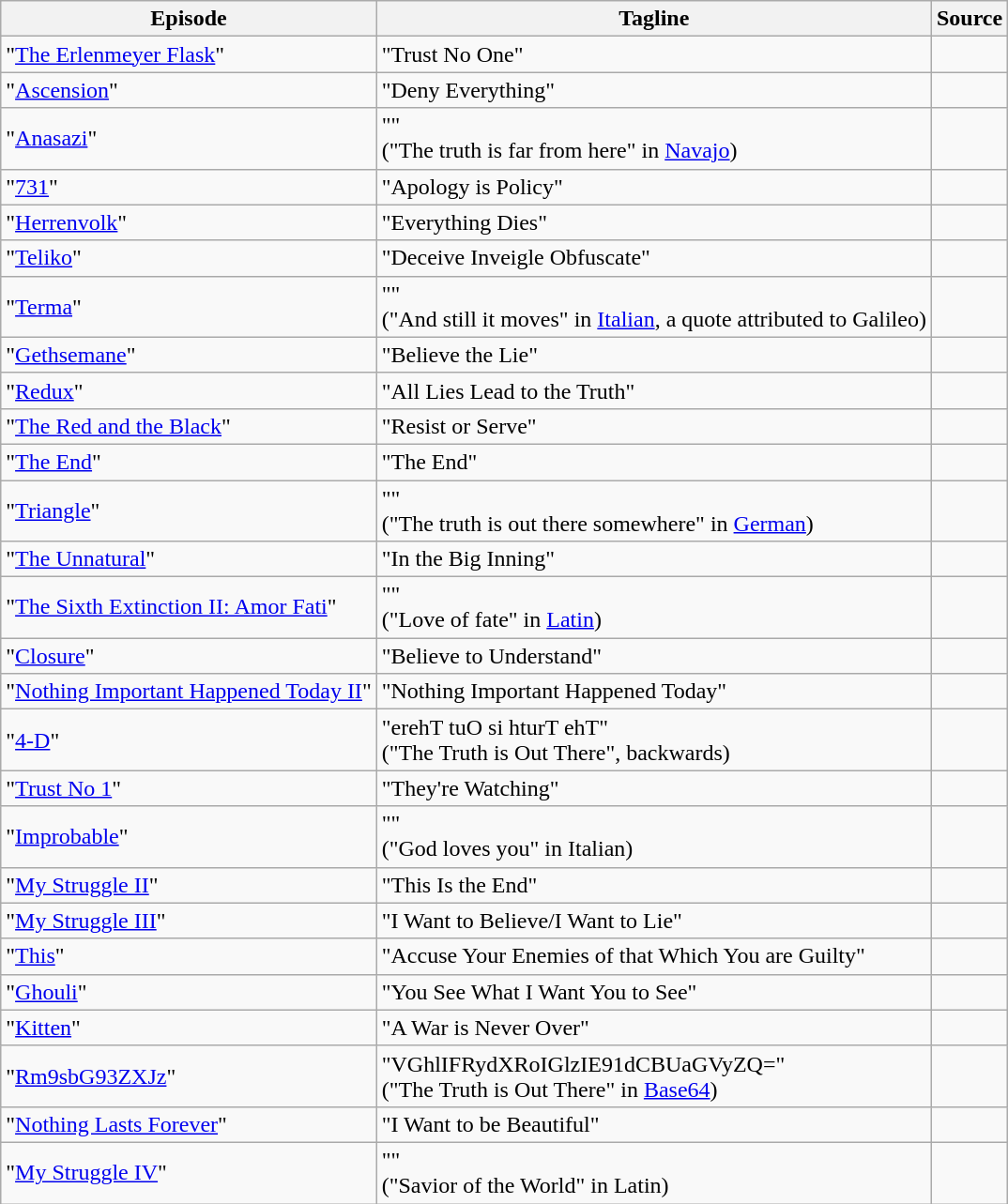<table class="wikitable mw-collapsible mw-collapsed">
<tr>
<th>Episode</th>
<th>Tagline</th>
<th>Source</th>
</tr>
<tr>
<td>"<a href='#'>The Erlenmeyer Flask</a>"</td>
<td>"Trust No One"</td>
<td></td>
</tr>
<tr>
<td>"<a href='#'>Ascension</a>"</td>
<td>"Deny Everything"</td>
<td></td>
</tr>
<tr>
<td>"<a href='#'>Anasazi</a>"</td>
<td>""<br>("The truth is far from here" in <a href='#'>Navajo</a>)</td>
<td></td>
</tr>
<tr>
<td>"<a href='#'>731</a>"</td>
<td>"Apology is Policy"</td>
<td></td>
</tr>
<tr>
<td>"<a href='#'>Herrenvolk</a>"</td>
<td>"Everything Dies"</td>
<td></td>
</tr>
<tr>
<td>"<a href='#'>Teliko</a>"</td>
<td>"Deceive Inveigle Obfuscate"</td>
<td></td>
</tr>
<tr>
<td>"<a href='#'>Terma</a>"</td>
<td>""<br>("And still it moves" in <a href='#'>Italian</a>, a quote attributed to Galileo)</td>
<td></td>
</tr>
<tr>
<td>"<a href='#'>Gethsemane</a>"</td>
<td>"Believe the Lie"</td>
<td></td>
</tr>
<tr>
<td>"<a href='#'>Redux</a>"</td>
<td>"All Lies Lead to the Truth"</td>
<td></td>
</tr>
<tr>
<td>"<a href='#'>The Red and the Black</a>"</td>
<td>"Resist or Serve"</td>
<td></td>
</tr>
<tr>
<td>"<a href='#'>The End</a>"</td>
<td>"The End"</td>
<td></td>
</tr>
<tr>
<td>"<a href='#'>Triangle</a>"</td>
<td>""<br>("The truth is out there somewhere" in <a href='#'>German</a>)</td>
<td></td>
</tr>
<tr>
<td>"<a href='#'>The Unnatural</a>"</td>
<td>"In the Big Inning"</td>
<td></td>
</tr>
<tr>
<td>"<a href='#'>The Sixth Extinction II: Amor Fati</a>"</td>
<td>""<br>("Love of fate" in <a href='#'>Latin</a>)</td>
<td></td>
</tr>
<tr>
<td>"<a href='#'>Closure</a>"</td>
<td>"Believe to Understand"</td>
<td></td>
</tr>
<tr>
<td>"<a href='#'>Nothing Important Happened Today II</a>"</td>
<td>"Nothing Important Happened Today"</td>
<td></td>
</tr>
<tr>
<td>"<a href='#'>4-D</a>"</td>
<td>"erehT tuO si hturT ehT"<br>("The Truth is Out There", backwards)</td>
<td></td>
</tr>
<tr>
<td>"<a href='#'>Trust No 1</a>"</td>
<td>"They're Watching"</td>
<td></td>
</tr>
<tr>
<td>"<a href='#'>Improbable</a>"</td>
<td>""<br>("God loves you" in Italian)</td>
<td></td>
</tr>
<tr>
<td>"<a href='#'>My Struggle II</a>"</td>
<td>"This Is the End"</td>
<td></td>
</tr>
<tr>
<td>"<a href='#'>My Struggle III</a>"</td>
<td>"I Want to Believe/I Want to Lie"</td>
<td></td>
</tr>
<tr>
<td>"<a href='#'>This</a>"</td>
<td>"Accuse Your Enemies of that Which You are Guilty"</td>
<td></td>
</tr>
<tr>
<td>"<a href='#'>Ghouli</a>"</td>
<td>"You See What I Want You to See"</td>
<td></td>
</tr>
<tr>
<td>"<a href='#'>Kitten</a>"</td>
<td>"A War is Never Over"</td>
<td></td>
</tr>
<tr>
<td>"<a href='#'>Rm9sbG93ZXJz</a>"</td>
<td>"VGhlIFRydXRoIGlzIE91dCBUaGVyZQ="<br>("The Truth is Out There" in <a href='#'>Base64</a>)</td>
<td></td>
</tr>
<tr>
<td>"<a href='#'>Nothing Lasts Forever</a>"</td>
<td>"I Want to be Beautiful"</td>
<td></td>
</tr>
<tr>
<td>"<a href='#'>My Struggle IV</a>"</td>
<td>""<br>("Savior of the World" in Latin)</td>
<td></td>
</tr>
</table>
